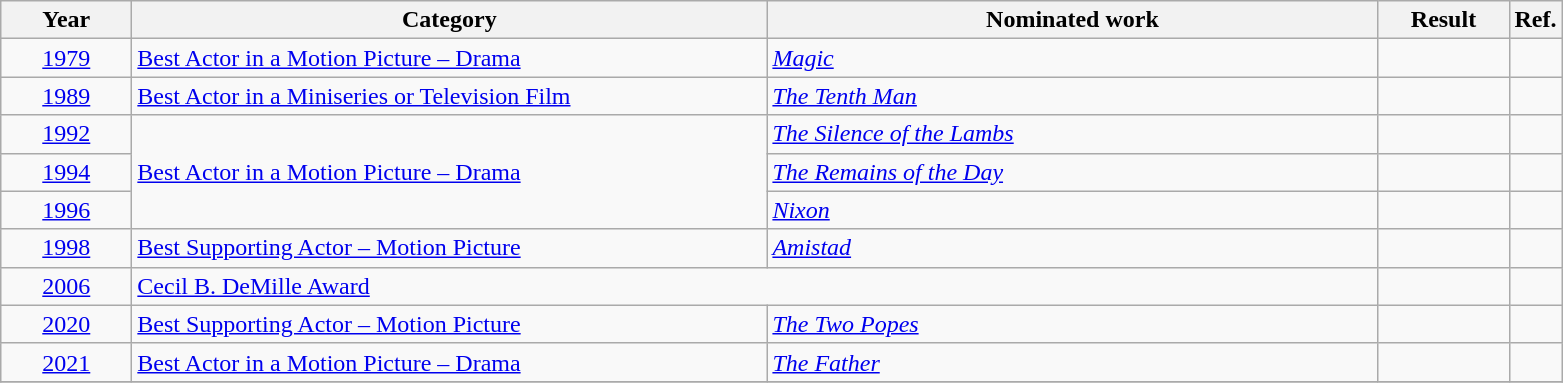<table class=wikitable>
<tr>
<th scope="col" style="width:5em;">Year</th>
<th scope="col" style="width:26em;">Category</th>
<th scope="col" style="width:25em;">Nominated work</th>
<th scope="col" style="width:5em;">Result</th>
<th>Ref.</th>
</tr>
<tr>
<td style="text-align:center;"><a href='#'>1979</a></td>
<td><a href='#'>Best Actor in a Motion Picture – Drama</a></td>
<td><em><a href='#'>Magic</a></em></td>
<td></td>
<td style="text-align:center;"></td>
</tr>
<tr>
<td style="text-align:center;"><a href='#'>1989</a></td>
<td><a href='#'>Best Actor in a Miniseries or Television Film</a></td>
<td><em><a href='#'>The Tenth Man</a></em></td>
<td></td>
<td style="text-align:center;"></td>
</tr>
<tr>
<td style="text-align:center;"><a href='#'>1992</a></td>
<td rowspan="3"><a href='#'>Best Actor in a Motion Picture – Drama</a></td>
<td><em><a href='#'>The Silence of the Lambs</a></em></td>
<td></td>
<td style="text-align:center;"></td>
</tr>
<tr>
<td style="text-align:center;"><a href='#'>1994</a></td>
<td><em><a href='#'>The Remains of the Day</a></em></td>
<td></td>
<td style="text-align:center;"></td>
</tr>
<tr>
<td style="text-align:center;"><a href='#'>1996</a></td>
<td><em><a href='#'>Nixon</a></em></td>
<td></td>
<td style="text-align:center;"></td>
</tr>
<tr>
<td style="text-align:center;"><a href='#'>1998</a></td>
<td><a href='#'>Best Supporting Actor – Motion Picture</a></td>
<td><em><a href='#'>Amistad</a></em></td>
<td></td>
<td style="text-align:center;"></td>
</tr>
<tr>
<td style="text-align:center;"><a href='#'>2006</a></td>
<td colspan=2><a href='#'>Cecil B. DeMille Award</a></td>
<td></td>
<td style="text-align:center;"></td>
</tr>
<tr>
<td style="text-align:center;"><a href='#'>2020</a></td>
<td><a href='#'>Best Supporting Actor – Motion Picture</a></td>
<td><em><a href='#'>The Two Popes</a></em></td>
<td></td>
<td style="text-align:center;"></td>
</tr>
<tr>
<td style="text-align:center;"><a href='#'>2021</a></td>
<td><a href='#'>Best Actor in a Motion Picture – Drama</a></td>
<td><em><a href='#'>The Father</a></em></td>
<td></td>
<td style="text-align:center;"></td>
</tr>
<tr>
</tr>
</table>
